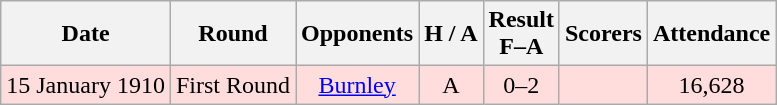<table class="wikitable" style="text-align:center">
<tr>
<th>Date</th>
<th>Round</th>
<th>Opponents</th>
<th>H / A</th>
<th>Result<br>F–A</th>
<th>Scorers</th>
<th>Attendance</th>
</tr>
<tr bgcolor="#ffdddd">
<td>15 January 1910</td>
<td>First Round</td>
<td><a href='#'>Burnley</a></td>
<td>A</td>
<td>0–2</td>
<td></td>
<td>16,628</td>
</tr>
</table>
